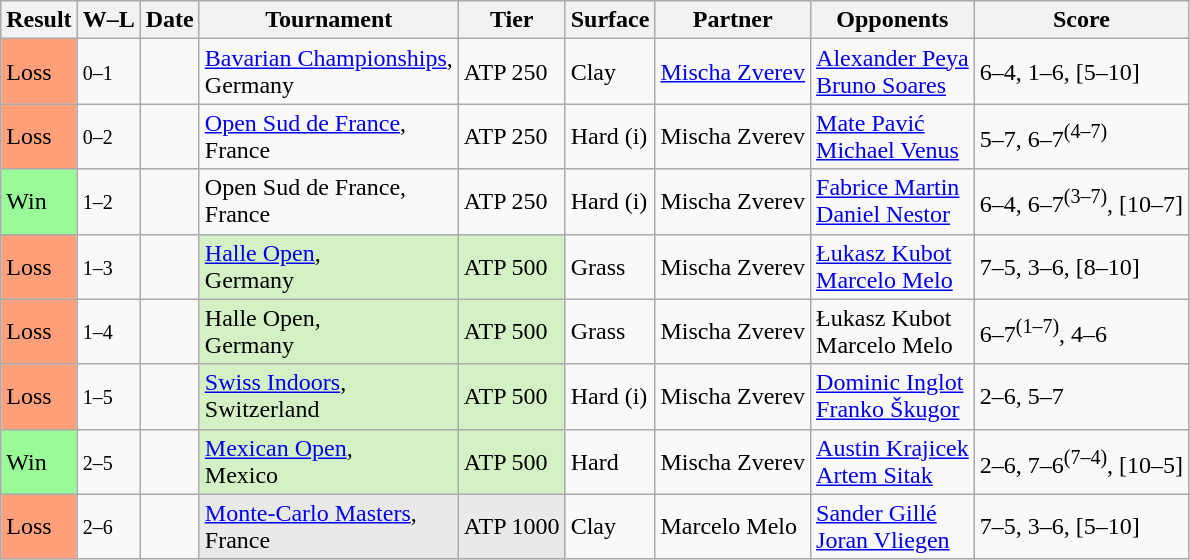<table class="sortable wikitable nowrap">
<tr>
<th>Result</th>
<th class="unsortable">W–L</th>
<th>Date</th>
<th>Tournament</th>
<th>Tier</th>
<th>Surface</th>
<th>Partner</th>
<th>Opponents</th>
<th class="unsortable">Score</th>
</tr>
<tr>
<td style="background:#ffa07a;">Loss</td>
<td><small>0–1</small></td>
<td><a href='#'></a></td>
<td><a href='#'>Bavarian Championships</a>, <br> Germany</td>
<td>ATP 250</td>
<td>Clay</td>
<td> <a href='#'>Mischa Zverev</a></td>
<td> <a href='#'>Alexander Peya</a> <br>  <a href='#'>Bruno Soares</a></td>
<td>6–4, 1–6, [5–10]</td>
</tr>
<tr>
<td style="background:#ffa07a;">Loss</td>
<td><small>0–2</small></td>
<td><a href='#'></a></td>
<td><a href='#'>Open Sud de France</a>, <br> France</td>
<td>ATP 250</td>
<td>Hard (i)</td>
<td> Mischa Zverev</td>
<td> <a href='#'>Mate Pavić</a> <br>  <a href='#'>Michael Venus</a></td>
<td>5–7, 6–7<sup>(4–7)</sup></td>
</tr>
<tr>
<td style="background:#98fb98;">Win</td>
<td><small>1–2</small></td>
<td><a href='#'></a></td>
<td>Open Sud de France, <br> France</td>
<td>ATP 250</td>
<td>Hard (i)</td>
<td> Mischa Zverev</td>
<td> <a href='#'>Fabrice Martin</a> <br>  <a href='#'>Daniel Nestor</a></td>
<td>6–4, 6–7<sup>(3–7)</sup>, [10–7]</td>
</tr>
<tr>
<td style="background:#ffa07a;">Loss</td>
<td><small>1–3</small></td>
<td><a href='#'></a></td>
<td style="background:#d4f1c5;"><a href='#'>Halle Open</a>, <br> Germany</td>
<td style="background:#d4f1c5;">ATP 500</td>
<td>Grass</td>
<td> Mischa Zverev</td>
<td> <a href='#'>Łukasz Kubot</a> <br>  <a href='#'>Marcelo Melo</a></td>
<td>7–5, 3–6, [8–10]</td>
</tr>
<tr>
<td style="background:#ffa07a;">Loss</td>
<td><small>1–4</small></td>
<td><a href='#'></a></td>
<td style="background:#d4f1c5;">Halle Open, <br> Germany</td>
<td style="background:#d4f1c5;">ATP 500</td>
<td>Grass</td>
<td> Mischa Zverev</td>
<td> Łukasz Kubot <br>  Marcelo Melo</td>
<td>6–7<sup>(1–7)</sup>, 4–6</td>
</tr>
<tr>
<td style="background:#ffa07a;">Loss</td>
<td><small>1–5</small></td>
<td><a href='#'></a></td>
<td style="background:#d4f1c5;"><a href='#'>Swiss Indoors</a>, <br> Switzerland</td>
<td style="background:#d4f1c5;">ATP 500</td>
<td>Hard (i)</td>
<td> Mischa Zverev</td>
<td> <a href='#'>Dominic Inglot</a> <br>  <a href='#'>Franko Škugor</a></td>
<td>2–6, 5–7</td>
</tr>
<tr>
<td style="background:#98fb98;">Win</td>
<td><small>2–5</small></td>
<td><a href='#'></a></td>
<td style="background:#d4f1c5;"><a href='#'>Mexican Open</a>, <br> Mexico</td>
<td style="background:#d4f1c5;">ATP 500</td>
<td>Hard</td>
<td> Mischa Zverev</td>
<td> <a href='#'>Austin Krajicek</a> <br>  <a href='#'>Artem Sitak</a></td>
<td>2–6, 7–6<sup>(7–4)</sup>, [10–5]</td>
</tr>
<tr>
<td bgcolor=FFA07A>Loss</td>
<td><small>2–6</small></td>
<td><a href='#'></a></td>
<td style=background:#e9e9e9><a href='#'>Monte-Carlo Masters</a>, <br> France</td>
<td style=background:#e9e9e9>ATP 1000</td>
<td>Clay</td>
<td> Marcelo Melo</td>
<td> <a href='#'>Sander Gillé</a><br> <a href='#'>Joran Vliegen</a></td>
<td>7–5, 3–6, [5–10]</td>
</tr>
</table>
